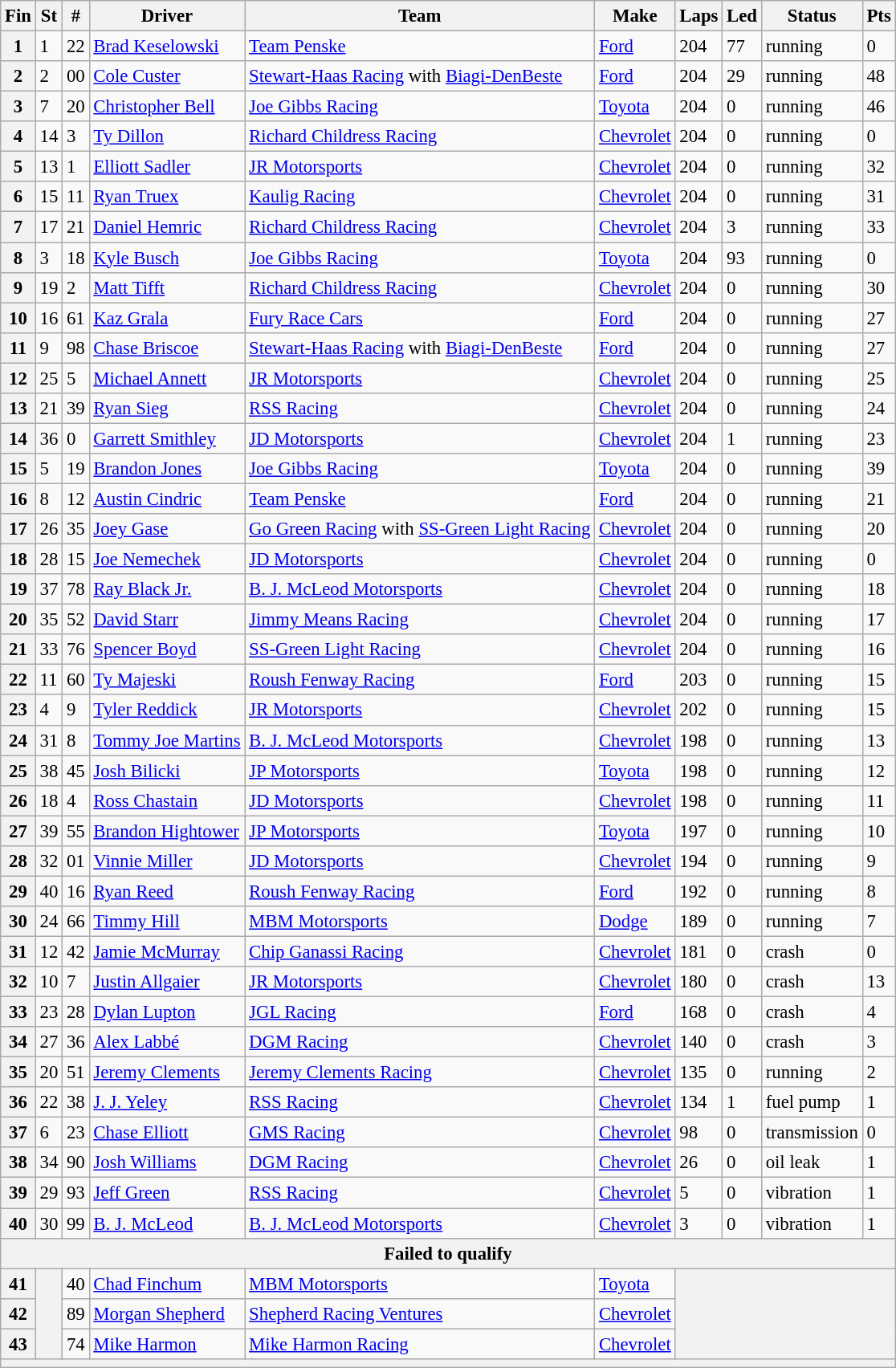<table class="wikitable" style="font-size:95%">
<tr>
<th>Fin</th>
<th>St</th>
<th>#</th>
<th>Driver</th>
<th>Team</th>
<th>Make</th>
<th>Laps</th>
<th>Led</th>
<th>Status</th>
<th>Pts</th>
</tr>
<tr>
<th>1</th>
<td>1</td>
<td>22</td>
<td><a href='#'>Brad Keselowski</a></td>
<td><a href='#'>Team Penske</a></td>
<td><a href='#'>Ford</a></td>
<td>204</td>
<td>77</td>
<td>running</td>
<td>0</td>
</tr>
<tr>
<th>2</th>
<td>2</td>
<td>00</td>
<td><a href='#'>Cole Custer</a></td>
<td><a href='#'>Stewart-Haas Racing</a> with <a href='#'>Biagi-DenBeste</a></td>
<td><a href='#'>Ford</a></td>
<td>204</td>
<td>29</td>
<td>running</td>
<td>48</td>
</tr>
<tr>
<th>3</th>
<td>7</td>
<td>20</td>
<td><a href='#'>Christopher Bell</a></td>
<td><a href='#'>Joe Gibbs Racing</a></td>
<td><a href='#'>Toyota</a></td>
<td>204</td>
<td>0</td>
<td>running</td>
<td>46</td>
</tr>
<tr>
<th>4</th>
<td>14</td>
<td>3</td>
<td><a href='#'>Ty Dillon</a></td>
<td><a href='#'>Richard Childress Racing</a></td>
<td><a href='#'>Chevrolet</a></td>
<td>204</td>
<td>0</td>
<td>running</td>
<td>0</td>
</tr>
<tr>
<th>5</th>
<td>13</td>
<td>1</td>
<td><a href='#'>Elliott Sadler</a></td>
<td><a href='#'>JR Motorsports</a></td>
<td><a href='#'>Chevrolet</a></td>
<td>204</td>
<td>0</td>
<td>running</td>
<td>32</td>
</tr>
<tr>
<th>6</th>
<td>15</td>
<td>11</td>
<td><a href='#'>Ryan Truex</a></td>
<td><a href='#'>Kaulig Racing</a></td>
<td><a href='#'>Chevrolet</a></td>
<td>204</td>
<td>0</td>
<td>running</td>
<td>31</td>
</tr>
<tr>
<th>7</th>
<td>17</td>
<td>21</td>
<td><a href='#'>Daniel Hemric</a></td>
<td><a href='#'>Richard Childress Racing</a></td>
<td><a href='#'>Chevrolet</a></td>
<td>204</td>
<td>3</td>
<td>running</td>
<td>33</td>
</tr>
<tr>
<th>8</th>
<td>3</td>
<td>18</td>
<td><a href='#'>Kyle Busch</a></td>
<td><a href='#'>Joe Gibbs Racing</a></td>
<td><a href='#'>Toyota</a></td>
<td>204</td>
<td>93</td>
<td>running</td>
<td>0</td>
</tr>
<tr>
<th>9</th>
<td>19</td>
<td>2</td>
<td><a href='#'>Matt Tifft</a></td>
<td><a href='#'>Richard Childress Racing</a></td>
<td><a href='#'>Chevrolet</a></td>
<td>204</td>
<td>0</td>
<td>running</td>
<td>30</td>
</tr>
<tr>
<th>10</th>
<td>16</td>
<td>61</td>
<td><a href='#'>Kaz Grala</a></td>
<td><a href='#'>Fury Race Cars</a></td>
<td><a href='#'>Ford</a></td>
<td>204</td>
<td>0</td>
<td>running</td>
<td>27</td>
</tr>
<tr>
<th>11</th>
<td>9</td>
<td>98</td>
<td><a href='#'>Chase Briscoe</a></td>
<td><a href='#'>Stewart-Haas Racing</a> with <a href='#'>Biagi-DenBeste</a></td>
<td><a href='#'>Ford</a></td>
<td>204</td>
<td>0</td>
<td>running</td>
<td>27</td>
</tr>
<tr>
<th>12</th>
<td>25</td>
<td>5</td>
<td><a href='#'>Michael Annett</a></td>
<td><a href='#'>JR Motorsports</a></td>
<td><a href='#'>Chevrolet</a></td>
<td>204</td>
<td>0</td>
<td>running</td>
<td>25</td>
</tr>
<tr>
<th>13</th>
<td>21</td>
<td>39</td>
<td><a href='#'>Ryan Sieg</a></td>
<td><a href='#'>RSS Racing</a></td>
<td><a href='#'>Chevrolet</a></td>
<td>204</td>
<td>0</td>
<td>running</td>
<td>24</td>
</tr>
<tr>
<th>14</th>
<td>36</td>
<td>0</td>
<td><a href='#'>Garrett Smithley</a></td>
<td><a href='#'>JD Motorsports</a></td>
<td><a href='#'>Chevrolet</a></td>
<td>204</td>
<td>1</td>
<td>running</td>
<td>23</td>
</tr>
<tr>
<th>15</th>
<td>5</td>
<td>19</td>
<td><a href='#'>Brandon Jones</a></td>
<td><a href='#'>Joe Gibbs Racing</a></td>
<td><a href='#'>Toyota</a></td>
<td>204</td>
<td>0</td>
<td>running</td>
<td>39</td>
</tr>
<tr>
<th>16</th>
<td>8</td>
<td>12</td>
<td><a href='#'>Austin Cindric</a></td>
<td><a href='#'>Team Penske</a></td>
<td><a href='#'>Ford</a></td>
<td>204</td>
<td>0</td>
<td>running</td>
<td>21</td>
</tr>
<tr>
<th>17</th>
<td>26</td>
<td>35</td>
<td><a href='#'>Joey Gase</a></td>
<td><a href='#'>Go Green Racing</a> with <a href='#'>SS-Green Light Racing</a></td>
<td><a href='#'>Chevrolet</a></td>
<td>204</td>
<td>0</td>
<td>running</td>
<td>20</td>
</tr>
<tr>
<th>18</th>
<td>28</td>
<td>15</td>
<td><a href='#'>Joe Nemechek</a></td>
<td><a href='#'>JD Motorsports</a></td>
<td><a href='#'>Chevrolet</a></td>
<td>204</td>
<td>0</td>
<td>running</td>
<td>0</td>
</tr>
<tr>
<th>19</th>
<td>37</td>
<td>78</td>
<td><a href='#'>Ray Black Jr.</a></td>
<td><a href='#'>B. J. McLeod Motorsports</a></td>
<td><a href='#'>Chevrolet</a></td>
<td>204</td>
<td>0</td>
<td>running</td>
<td>18</td>
</tr>
<tr>
<th>20</th>
<td>35</td>
<td>52</td>
<td><a href='#'>David Starr</a></td>
<td><a href='#'>Jimmy Means Racing</a></td>
<td><a href='#'>Chevrolet</a></td>
<td>204</td>
<td>0</td>
<td>running</td>
<td>17</td>
</tr>
<tr>
<th>21</th>
<td>33</td>
<td>76</td>
<td><a href='#'>Spencer Boyd</a></td>
<td><a href='#'>SS-Green Light Racing</a></td>
<td><a href='#'>Chevrolet</a></td>
<td>204</td>
<td>0</td>
<td>running</td>
<td>16</td>
</tr>
<tr>
<th>22</th>
<td>11</td>
<td>60</td>
<td><a href='#'>Ty Majeski</a></td>
<td><a href='#'>Roush Fenway Racing</a></td>
<td><a href='#'>Ford</a></td>
<td>203</td>
<td>0</td>
<td>running</td>
<td>15</td>
</tr>
<tr>
<th>23</th>
<td>4</td>
<td>9</td>
<td><a href='#'>Tyler Reddick</a></td>
<td><a href='#'>JR Motorsports</a></td>
<td><a href='#'>Chevrolet</a></td>
<td>202</td>
<td>0</td>
<td>running</td>
<td>15</td>
</tr>
<tr>
<th>24</th>
<td>31</td>
<td>8</td>
<td><a href='#'>Tommy Joe Martins</a></td>
<td><a href='#'>B. J. McLeod Motorsports</a></td>
<td><a href='#'>Chevrolet</a></td>
<td>198</td>
<td>0</td>
<td>running</td>
<td>13</td>
</tr>
<tr>
<th>25</th>
<td>38</td>
<td>45</td>
<td><a href='#'>Josh Bilicki</a></td>
<td><a href='#'>JP Motorsports</a></td>
<td><a href='#'>Toyota</a></td>
<td>198</td>
<td>0</td>
<td>running</td>
<td>12</td>
</tr>
<tr>
<th>26</th>
<td>18</td>
<td>4</td>
<td><a href='#'>Ross Chastain</a></td>
<td><a href='#'>JD Motorsports</a></td>
<td><a href='#'>Chevrolet</a></td>
<td>198</td>
<td>0</td>
<td>running</td>
<td>11</td>
</tr>
<tr>
<th>27</th>
<td>39</td>
<td>55</td>
<td><a href='#'>Brandon Hightower</a></td>
<td><a href='#'>JP Motorsports</a></td>
<td><a href='#'>Toyota</a></td>
<td>197</td>
<td>0</td>
<td>running</td>
<td>10</td>
</tr>
<tr>
<th>28</th>
<td>32</td>
<td>01</td>
<td><a href='#'>Vinnie Miller</a></td>
<td><a href='#'>JD Motorsports</a></td>
<td><a href='#'>Chevrolet</a></td>
<td>194</td>
<td>0</td>
<td>running</td>
<td>9</td>
</tr>
<tr>
<th>29</th>
<td>40</td>
<td>16</td>
<td><a href='#'>Ryan Reed</a></td>
<td><a href='#'>Roush Fenway Racing</a></td>
<td><a href='#'>Ford</a></td>
<td>192</td>
<td>0</td>
<td>running</td>
<td>8</td>
</tr>
<tr>
<th>30</th>
<td>24</td>
<td>66</td>
<td><a href='#'>Timmy Hill</a></td>
<td><a href='#'>MBM Motorsports</a></td>
<td><a href='#'>Dodge</a></td>
<td>189</td>
<td>0</td>
<td>running</td>
<td>7</td>
</tr>
<tr>
<th>31</th>
<td>12</td>
<td>42</td>
<td><a href='#'>Jamie McMurray</a></td>
<td><a href='#'>Chip Ganassi Racing</a></td>
<td><a href='#'>Chevrolet</a></td>
<td>181</td>
<td>0</td>
<td>crash</td>
<td>0</td>
</tr>
<tr>
<th>32</th>
<td>10</td>
<td>7</td>
<td><a href='#'>Justin Allgaier</a></td>
<td><a href='#'>JR Motorsports</a></td>
<td><a href='#'>Chevrolet</a></td>
<td>180</td>
<td>0</td>
<td>crash</td>
<td>13</td>
</tr>
<tr>
<th>33</th>
<td>23</td>
<td>28</td>
<td><a href='#'>Dylan Lupton</a></td>
<td><a href='#'>JGL Racing</a></td>
<td><a href='#'>Ford</a></td>
<td>168</td>
<td>0</td>
<td>crash</td>
<td>4</td>
</tr>
<tr>
<th>34</th>
<td>27</td>
<td>36</td>
<td><a href='#'>Alex Labbé</a></td>
<td><a href='#'>DGM Racing</a></td>
<td><a href='#'>Chevrolet</a></td>
<td>140</td>
<td>0</td>
<td>crash</td>
<td>3</td>
</tr>
<tr>
<th>35</th>
<td>20</td>
<td>51</td>
<td><a href='#'>Jeremy Clements</a></td>
<td><a href='#'>Jeremy Clements Racing</a></td>
<td><a href='#'>Chevrolet</a></td>
<td>135</td>
<td>0</td>
<td>running</td>
<td>2</td>
</tr>
<tr>
<th>36</th>
<td>22</td>
<td>38</td>
<td><a href='#'>J. J. Yeley</a></td>
<td><a href='#'>RSS Racing</a></td>
<td><a href='#'>Chevrolet</a></td>
<td>134</td>
<td>1</td>
<td>fuel pump</td>
<td>1</td>
</tr>
<tr>
<th>37</th>
<td>6</td>
<td>23</td>
<td><a href='#'>Chase Elliott</a></td>
<td><a href='#'>GMS Racing</a></td>
<td><a href='#'>Chevrolet</a></td>
<td>98</td>
<td>0</td>
<td>transmission</td>
<td>0</td>
</tr>
<tr>
<th>38</th>
<td>34</td>
<td>90</td>
<td><a href='#'>Josh Williams</a></td>
<td><a href='#'>DGM Racing</a></td>
<td><a href='#'>Chevrolet</a></td>
<td>26</td>
<td>0</td>
<td>oil leak</td>
<td>1</td>
</tr>
<tr>
<th>39</th>
<td>29</td>
<td>93</td>
<td><a href='#'>Jeff Green</a></td>
<td><a href='#'>RSS Racing</a></td>
<td><a href='#'>Chevrolet</a></td>
<td>5</td>
<td>0</td>
<td>vibration</td>
<td>1</td>
</tr>
<tr>
<th>40</th>
<td>30</td>
<td>99</td>
<td><a href='#'>B. J. McLeod</a></td>
<td><a href='#'>B. J. McLeod Motorsports</a></td>
<td><a href='#'>Chevrolet</a></td>
<td>3</td>
<td>0</td>
<td>vibration</td>
<td>1</td>
</tr>
<tr>
<th colspan="10">Failed to qualify</th>
</tr>
<tr>
<th>41</th>
<th rowspan="3"></th>
<td>40</td>
<td><a href='#'>Chad Finchum</a></td>
<td><a href='#'>MBM Motorsports</a></td>
<td><a href='#'>Toyota</a></td>
<th colspan="4" rowspan="3"></th>
</tr>
<tr>
<th>42</th>
<td>89</td>
<td><a href='#'>Morgan Shepherd</a></td>
<td><a href='#'>Shepherd Racing Ventures</a></td>
<td><a href='#'>Chevrolet</a></td>
</tr>
<tr>
<th>43</th>
<td>74</td>
<td><a href='#'>Mike Harmon</a></td>
<td><a href='#'>Mike Harmon Racing</a></td>
<td><a href='#'>Chevrolet</a></td>
</tr>
<tr>
<th colspan="10"></th>
</tr>
</table>
